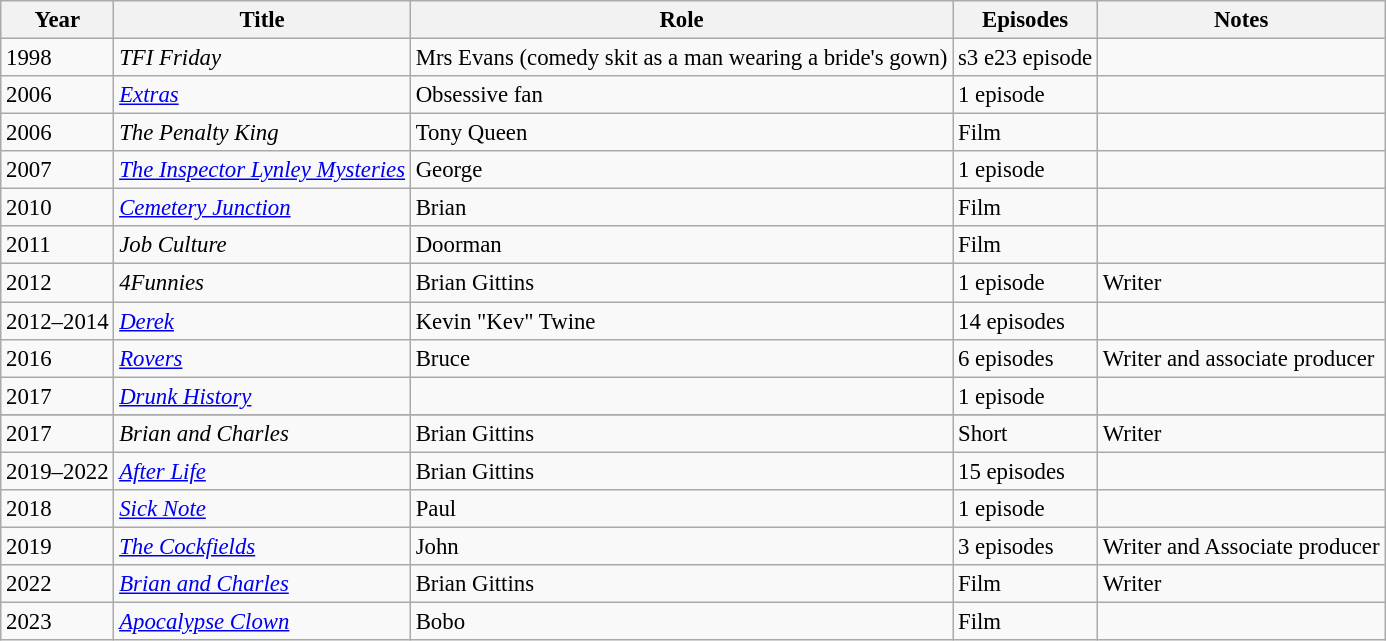<table class="wikitable sortable" style="font-size: 95%;">
<tr>
<th>Year</th>
<th>Title</th>
<th>Role</th>
<th class="unsortable">Episodes</th>
<th class="unsortable">Notes</th>
</tr>
<tr>
<td>1998</td>
<td><em>TFI Friday</em></td>
<td>Mrs Evans (comedy skit as a man wearing a bride's gown)</td>
<td>s3 e23 episode</td>
<td></td>
</tr>
<tr>
<td>2006</td>
<td><em><a href='#'>Extras</a></em></td>
<td>Obsessive fan</td>
<td>1 episode</td>
<td></td>
</tr>
<tr>
<td>2006</td>
<td><em>The Penalty King</em></td>
<td>Tony Queen</td>
<td>Film</td>
<td></td>
</tr>
<tr>
<td>2007</td>
<td><em><a href='#'>The Inspector Lynley Mysteries</a></em></td>
<td>George</td>
<td>1 episode</td>
<td></td>
</tr>
<tr>
<td>2010</td>
<td><em><a href='#'>Cemetery Junction</a></em></td>
<td>Brian</td>
<td>Film</td>
<td></td>
</tr>
<tr>
<td>2011</td>
<td><em>Job Culture</em></td>
<td>Doorman</td>
<td>Film</td>
<td></td>
</tr>
<tr>
<td>2012</td>
<td><em>4Funnies</em></td>
<td>Brian Gittins</td>
<td>1 episode</td>
<td>Writer</td>
</tr>
<tr>
<td>2012–2014</td>
<td><a href='#'><em>Derek</em></a></td>
<td>Kevin "Kev" Twine</td>
<td>14 episodes</td>
<td></td>
</tr>
<tr>
<td>2016</td>
<td><a href='#'><em>Rovers</em></a></td>
<td>Bruce</td>
<td>6 episodes</td>
<td>Writer and associate producer</td>
</tr>
<tr>
<td>2017</td>
<td><em><a href='#'>Drunk History</a></em></td>
<td></td>
<td>1 episode</td>
<td></td>
</tr>
<tr>
</tr>
<tr>
<td>2017</td>
<td><em>Brian and Charles</em></td>
<td>Brian Gittins</td>
<td>Short</td>
<td>Writer</td>
</tr>
<tr>
<td>2019–2022</td>
<td><em><a href='#'>After Life</a></em></td>
<td>Brian Gittins</td>
<td>15 episodes</td>
<td></td>
</tr>
<tr>
<td>2018</td>
<td><em><a href='#'>Sick Note</a></em></td>
<td>Paul</td>
<td>1 episode</td>
<td></td>
</tr>
<tr>
<td>2019</td>
<td><em><a href='#'>The Cockfields</a></em></td>
<td>John</td>
<td>3 episodes</td>
<td>Writer and Associate producer</td>
</tr>
<tr>
<td>2022</td>
<td><em><a href='#'>Brian and Charles</a></em></td>
<td>Brian Gittins</td>
<td>Film</td>
<td>Writer</td>
</tr>
<tr>
<td>2023</td>
<td><em><a href='#'>Apocalypse Clown</a></em></td>
<td>Bobo</td>
<td>Film</td>
<td></td>
</tr>
</table>
